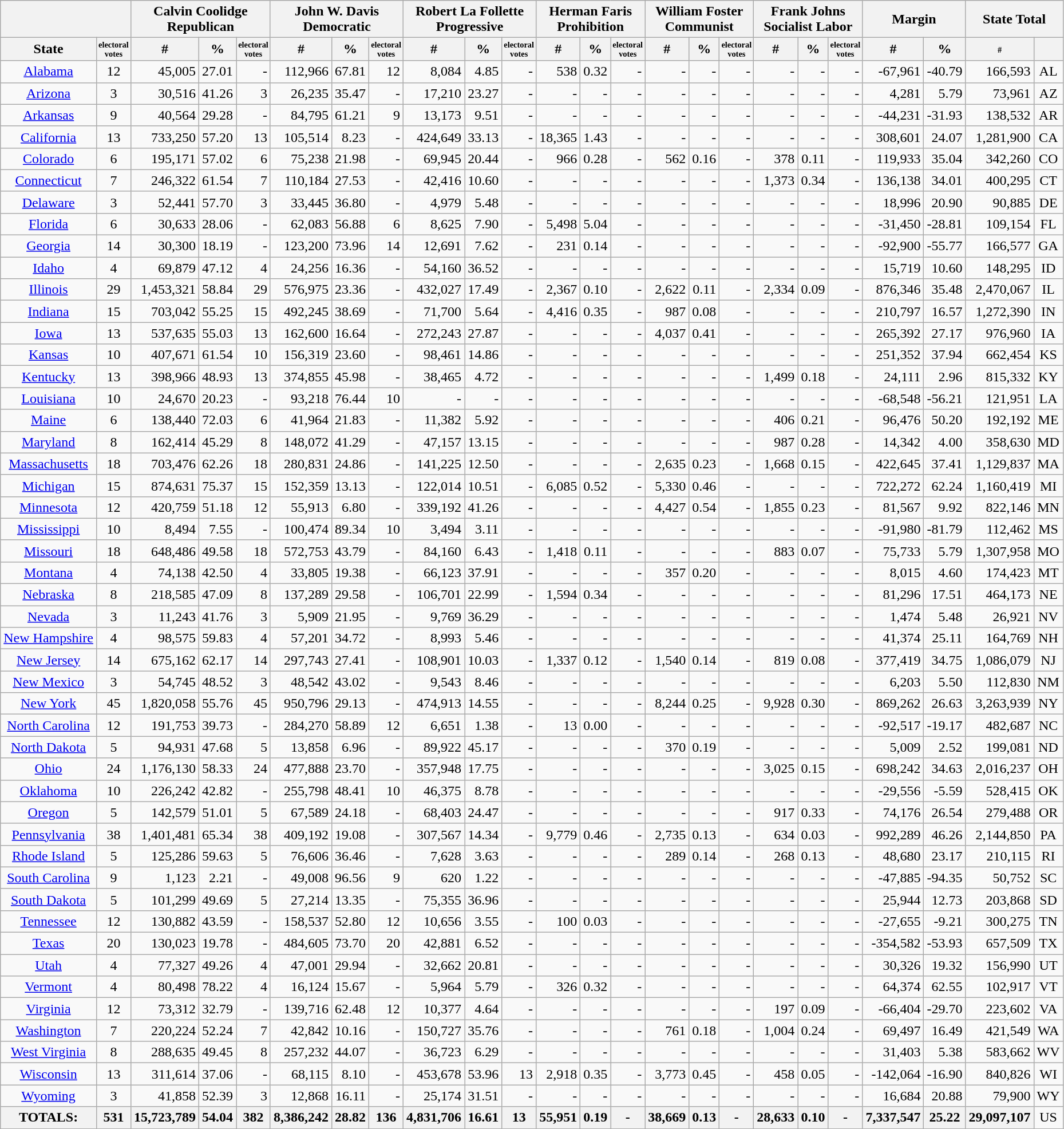<table class="wikitable sortable" style="text-align:right">
<tr>
<th colspan=2></th>
<th align=center colspan=3>Calvin Coolidge<br>Republican</th>
<th align=center colspan=3>John W. Davis<br>Democratic</th>
<th align=center colspan=3>Robert La Follette<br>Progressive</th>
<th align=center colspan=3>Herman Faris<br>Prohibition</th>
<th align=center colspan=3>William Foster<br>Communist</th>
<th align=center colspan=3>Frank Johns<br>Socialist Labor</th>
<th align=center colspan=2>Margin</th>
<th align=center colspan=2>State Total</th>
</tr>
<tr>
<th align=center>State</th>
<th style="text-align:center; font-size: 60%" data-sort-type="number">electoral<br>votes</th>
<th align=center data-sort-type="number">#</th>
<th align=center data-sort-type="number">%</th>
<th style="text-align:center; font-size: 60%" data-sort-type="number">electoral<br>votes</th>
<th align=center data-sort-type="number">#</th>
<th align=center data-sort-type="number">%</th>
<th style="text-align:center; font-size: 60%" data-sort-type="number">electoral<br>votes</th>
<th align=center data-sort-type="number">#</th>
<th align=center data-sort-type="number">%</th>
<th style="text-align:center; font-size: 60%" data-sort-type="number">electoral<br>votes</th>
<th align=center data-sort-type="number">#</th>
<th align=center data-sort-type="number">%</th>
<th style="text-align:center; font-size: 60%" data-sort-type="number">electoral<br>votes</th>
<th align=center data-sort-type="number">#</th>
<th align=center data-sort-type="number">%</th>
<th style="text-align:center; font-size: 60%" data-sort-type="number">electoral<br>votes</th>
<th align=center data-sort-type="number">#</th>
<th align=center data-sort-type="number">%</th>
<th style="text-align:center; font-size: 60%" data-sort-type="number">electoral<br>votes</th>
<th align=center data-sort-type="number">#</th>
<th align=center data-sort-type="number">%</th>
<th style="text-align:center; font-size: 60%" data-sort-type="number">#</th>
<th></th>
</tr>
<tr>
<td style="text-align:center;"><a href='#'>Alabama</a></td>
<td style="text-align:center;">12</td>
<td>45,005</td>
<td>27.01</td>
<td>-</td>
<td>112,966</td>
<td>67.81</td>
<td>12</td>
<td>8,084</td>
<td>4.85</td>
<td>-</td>
<td>538</td>
<td>0.32</td>
<td>-</td>
<td>-</td>
<td>-</td>
<td>-</td>
<td>-</td>
<td>-</td>
<td>-</td>
<td>-67,961</td>
<td>-40.79</td>
<td>166,593</td>
<td style="text-align:center;">AL</td>
</tr>
<tr>
<td style="text-align:center;"><a href='#'>Arizona</a></td>
<td style="text-align:center;">3</td>
<td>30,516</td>
<td>41.26</td>
<td>3</td>
<td>26,235</td>
<td>35.47</td>
<td>-</td>
<td>17,210</td>
<td>23.27</td>
<td>-</td>
<td>-</td>
<td>-</td>
<td>-</td>
<td>-</td>
<td>-</td>
<td>-</td>
<td>-</td>
<td>-</td>
<td>-</td>
<td>4,281</td>
<td>5.79</td>
<td>73,961</td>
<td style="text-align:center;">AZ</td>
</tr>
<tr>
<td style="text-align:center;"><a href='#'>Arkansas</a></td>
<td style="text-align:center;">9</td>
<td>40,564</td>
<td>29.28</td>
<td>-</td>
<td>84,795</td>
<td>61.21</td>
<td>9</td>
<td>13,173</td>
<td>9.51</td>
<td>-</td>
<td>-</td>
<td>-</td>
<td>-</td>
<td>-</td>
<td>-</td>
<td>-</td>
<td>-</td>
<td>-</td>
<td>-</td>
<td>-44,231</td>
<td>-31.93</td>
<td>138,532</td>
<td style="text-align:center;">AR</td>
</tr>
<tr>
<td style="text-align:center;"><a href='#'>California</a></td>
<td style="text-align:center;">13</td>
<td>733,250</td>
<td>57.20</td>
<td>13</td>
<td>105,514</td>
<td>8.23</td>
<td>-</td>
<td>424,649</td>
<td>33.13</td>
<td>-</td>
<td>18,365</td>
<td>1.43</td>
<td>-</td>
<td>-</td>
<td>-</td>
<td>-</td>
<td>-</td>
<td>-</td>
<td>-</td>
<td>308,601</td>
<td>24.07</td>
<td>1,281,900</td>
<td style="text-align:center;">CA</td>
</tr>
<tr>
<td style="text-align:center;"><a href='#'>Colorado</a></td>
<td style="text-align:center;">6</td>
<td>195,171</td>
<td>57.02</td>
<td>6</td>
<td>75,238</td>
<td>21.98</td>
<td>-</td>
<td>69,945</td>
<td>20.44</td>
<td>-</td>
<td>966</td>
<td>0.28</td>
<td>-</td>
<td>562</td>
<td>0.16</td>
<td>-</td>
<td>378</td>
<td>0.11</td>
<td>-</td>
<td>119,933</td>
<td>35.04</td>
<td>342,260</td>
<td style="text-align:center;">CO</td>
</tr>
<tr>
<td style="text-align:center;"><a href='#'>Connecticut</a></td>
<td style="text-align:center;">7</td>
<td>246,322</td>
<td>61.54</td>
<td>7</td>
<td>110,184</td>
<td>27.53</td>
<td>-</td>
<td>42,416</td>
<td>10.60</td>
<td>-</td>
<td>-</td>
<td>-</td>
<td>-</td>
<td>-</td>
<td>-</td>
<td>-</td>
<td>1,373</td>
<td>0.34</td>
<td>-</td>
<td>136,138</td>
<td>34.01</td>
<td>400,295</td>
<td style="text-align:center;">CT</td>
</tr>
<tr>
<td style="text-align:center;"><a href='#'>Delaware</a></td>
<td style="text-align:center;">3</td>
<td>52,441</td>
<td>57.70</td>
<td>3</td>
<td>33,445</td>
<td>36.80</td>
<td>-</td>
<td>4,979</td>
<td>5.48</td>
<td>-</td>
<td>-</td>
<td>-</td>
<td>-</td>
<td>-</td>
<td>-</td>
<td>-</td>
<td>-</td>
<td>-</td>
<td>-</td>
<td>18,996</td>
<td>20.90</td>
<td>90,885</td>
<td style="text-align:center;">DE</td>
</tr>
<tr>
<td style="text-align:center;"><a href='#'>Florida</a></td>
<td style="text-align:center;">6</td>
<td>30,633</td>
<td>28.06</td>
<td>-</td>
<td>62,083</td>
<td>56.88</td>
<td>6</td>
<td>8,625</td>
<td>7.90</td>
<td>-</td>
<td>5,498</td>
<td>5.04</td>
<td>-</td>
<td>-</td>
<td>-</td>
<td>-</td>
<td>-</td>
<td>-</td>
<td>-</td>
<td>-31,450</td>
<td>-28.81</td>
<td>109,154</td>
<td style="text-align:center;">FL</td>
</tr>
<tr>
<td style="text-align:center;"><a href='#'>Georgia</a></td>
<td style="text-align:center;">14</td>
<td>30,300</td>
<td>18.19</td>
<td>-</td>
<td>123,200</td>
<td>73.96</td>
<td>14</td>
<td>12,691</td>
<td>7.62</td>
<td>-</td>
<td>231</td>
<td>0.14</td>
<td>-</td>
<td>-</td>
<td>-</td>
<td>-</td>
<td>-</td>
<td>-</td>
<td>-</td>
<td>-92,900</td>
<td>-55.77</td>
<td>166,577</td>
<td style="text-align:center;">GA</td>
</tr>
<tr>
<td style="text-align:center;"><a href='#'>Idaho</a></td>
<td style="text-align:center;">4</td>
<td>69,879</td>
<td>47.12</td>
<td>4</td>
<td>24,256</td>
<td>16.36</td>
<td>-</td>
<td>54,160</td>
<td>36.52</td>
<td>-</td>
<td>-</td>
<td>-</td>
<td>-</td>
<td>-</td>
<td>-</td>
<td>-</td>
<td>-</td>
<td>-</td>
<td>-</td>
<td>15,719</td>
<td>10.60</td>
<td>148,295</td>
<td style="text-align:center;">ID</td>
</tr>
<tr>
<td style="text-align:center;"><a href='#'>Illinois</a></td>
<td style="text-align:center;">29</td>
<td>1,453,321</td>
<td>58.84</td>
<td>29</td>
<td>576,975</td>
<td>23.36</td>
<td>-</td>
<td>432,027</td>
<td>17.49</td>
<td>-</td>
<td>2,367</td>
<td>0.10</td>
<td>-</td>
<td>2,622</td>
<td>0.11</td>
<td>-</td>
<td>2,334</td>
<td>0.09</td>
<td>-</td>
<td>876,346</td>
<td>35.48</td>
<td>2,470,067</td>
<td style="text-align:center;">IL</td>
</tr>
<tr>
<td style="text-align:center;"><a href='#'>Indiana</a></td>
<td style="text-align:center;">15</td>
<td>703,042</td>
<td>55.25</td>
<td>15</td>
<td>492,245</td>
<td>38.69</td>
<td>-</td>
<td>71,700</td>
<td>5.64</td>
<td>-</td>
<td>4,416</td>
<td>0.35</td>
<td>-</td>
<td>987</td>
<td>0.08</td>
<td>-</td>
<td>-</td>
<td>-</td>
<td>-</td>
<td>210,797</td>
<td>16.57</td>
<td>1,272,390</td>
<td style="text-align:center;">IN</td>
</tr>
<tr>
<td style="text-align:center;"><a href='#'>Iowa</a></td>
<td style="text-align:center;">13</td>
<td>537,635</td>
<td>55.03</td>
<td>13</td>
<td>162,600</td>
<td>16.64</td>
<td>-</td>
<td>272,243</td>
<td>27.87</td>
<td>-</td>
<td>-</td>
<td>-</td>
<td>-</td>
<td>4,037</td>
<td>0.41</td>
<td>-</td>
<td>-</td>
<td>-</td>
<td>-</td>
<td>265,392</td>
<td>27.17</td>
<td>976,960</td>
<td style="text-align:center;">IA</td>
</tr>
<tr>
<td style="text-align:center;"><a href='#'>Kansas</a></td>
<td style="text-align:center;">10</td>
<td>407,671</td>
<td>61.54</td>
<td>10</td>
<td>156,319</td>
<td>23.60</td>
<td>-</td>
<td>98,461</td>
<td>14.86</td>
<td>-</td>
<td>-</td>
<td>-</td>
<td>-</td>
<td>-</td>
<td>-</td>
<td>-</td>
<td>-</td>
<td>-</td>
<td>-</td>
<td>251,352</td>
<td>37.94</td>
<td>662,454</td>
<td style="text-align:center;">KS</td>
</tr>
<tr>
<td style="text-align:center;"><a href='#'>Kentucky</a></td>
<td style="text-align:center;">13</td>
<td>398,966</td>
<td>48.93</td>
<td>13</td>
<td>374,855</td>
<td>45.98</td>
<td>-</td>
<td>38,465</td>
<td>4.72</td>
<td>-</td>
<td>-</td>
<td>-</td>
<td>-</td>
<td>-</td>
<td>-</td>
<td>-</td>
<td>1,499</td>
<td>0.18</td>
<td>-</td>
<td>24,111</td>
<td>2.96</td>
<td>815,332</td>
<td style="text-align:center;">KY</td>
</tr>
<tr>
<td style="text-align:center;"><a href='#'>Louisiana</a></td>
<td style="text-align:center;">10</td>
<td>24,670</td>
<td>20.23</td>
<td>-</td>
<td>93,218</td>
<td>76.44</td>
<td>10</td>
<td>-</td>
<td>-</td>
<td>-</td>
<td>-</td>
<td>-</td>
<td>-</td>
<td>-</td>
<td>-</td>
<td>-</td>
<td>-</td>
<td>-</td>
<td>-</td>
<td>-68,548</td>
<td>-56.21</td>
<td>121,951</td>
<td style="text-align:center;">LA</td>
</tr>
<tr>
<td style="text-align:center;"><a href='#'>Maine</a></td>
<td style="text-align:center;">6</td>
<td>138,440</td>
<td>72.03</td>
<td>6</td>
<td>41,964</td>
<td>21.83</td>
<td>-</td>
<td>11,382</td>
<td>5.92</td>
<td>-</td>
<td>-</td>
<td>-</td>
<td>-</td>
<td>-</td>
<td>-</td>
<td>-</td>
<td>406</td>
<td>0.21</td>
<td>-</td>
<td>96,476</td>
<td>50.20</td>
<td>192,192</td>
<td style="text-align:center;">ME</td>
</tr>
<tr>
<td style="text-align:center;"><a href='#'>Maryland</a></td>
<td style="text-align:center;">8</td>
<td>162,414</td>
<td>45.29</td>
<td>8</td>
<td>148,072</td>
<td>41.29</td>
<td>-</td>
<td>47,157</td>
<td>13.15</td>
<td>-</td>
<td>-</td>
<td>-</td>
<td>-</td>
<td>-</td>
<td>-</td>
<td>-</td>
<td>987</td>
<td>0.28</td>
<td>-</td>
<td>14,342</td>
<td>4.00</td>
<td>358,630</td>
<td style="text-align:center;">MD</td>
</tr>
<tr>
<td style="text-align:center;"><a href='#'>Massachusetts</a></td>
<td style="text-align:center;">18</td>
<td>703,476</td>
<td>62.26</td>
<td>18</td>
<td>280,831</td>
<td>24.86</td>
<td>-</td>
<td>141,225</td>
<td>12.50</td>
<td>-</td>
<td>-</td>
<td>-</td>
<td>-</td>
<td>2,635</td>
<td>0.23</td>
<td>-</td>
<td>1,668</td>
<td>0.15</td>
<td>-</td>
<td>422,645</td>
<td>37.41</td>
<td>1,129,837</td>
<td style="text-align:center;">MA</td>
</tr>
<tr>
<td style="text-align:center;"><a href='#'>Michigan</a></td>
<td style="text-align:center;">15</td>
<td>874,631</td>
<td>75.37</td>
<td>15</td>
<td>152,359</td>
<td>13.13</td>
<td>-</td>
<td>122,014</td>
<td>10.51</td>
<td>-</td>
<td>6,085</td>
<td>0.52</td>
<td>-</td>
<td>5,330</td>
<td>0.46</td>
<td>-</td>
<td>-</td>
<td>-</td>
<td>-</td>
<td>722,272</td>
<td>62.24</td>
<td>1,160,419</td>
<td style="text-align:center;">MI</td>
</tr>
<tr>
<td style="text-align:center;"><a href='#'>Minnesota</a></td>
<td style="text-align:center;">12</td>
<td>420,759</td>
<td>51.18</td>
<td>12</td>
<td>55,913</td>
<td>6.80</td>
<td>-</td>
<td>339,192</td>
<td>41.26</td>
<td>-</td>
<td>-</td>
<td>-</td>
<td>-</td>
<td>4,427</td>
<td>0.54</td>
<td>-</td>
<td>1,855</td>
<td>0.23</td>
<td>-</td>
<td>81,567</td>
<td>9.92</td>
<td>822,146</td>
<td style="text-align:center;">MN</td>
</tr>
<tr>
<td style="text-align:center;"><a href='#'>Mississippi</a></td>
<td style="text-align:center;">10</td>
<td>8,494</td>
<td>7.55</td>
<td>-</td>
<td>100,474</td>
<td>89.34</td>
<td>10</td>
<td>3,494</td>
<td>3.11</td>
<td>-</td>
<td>-</td>
<td>-</td>
<td>-</td>
<td>-</td>
<td>-</td>
<td>-</td>
<td>-</td>
<td>-</td>
<td>-</td>
<td>-91,980</td>
<td>-81.79</td>
<td>112,462</td>
<td style="text-align:center;">MS</td>
</tr>
<tr>
<td style="text-align:center;"><a href='#'>Missouri</a></td>
<td style="text-align:center;">18</td>
<td>648,486</td>
<td>49.58</td>
<td>18</td>
<td>572,753</td>
<td>43.79</td>
<td>-</td>
<td>84,160</td>
<td>6.43</td>
<td>-</td>
<td>1,418</td>
<td>0.11</td>
<td>-</td>
<td>-</td>
<td>-</td>
<td>-</td>
<td>883</td>
<td>0.07</td>
<td>-</td>
<td>75,733</td>
<td>5.79</td>
<td>1,307,958</td>
<td style="text-align:center;">MO</td>
</tr>
<tr>
<td style="text-align:center;"><a href='#'>Montana</a></td>
<td style="text-align:center;">4</td>
<td>74,138</td>
<td>42.50</td>
<td>4</td>
<td>33,805</td>
<td>19.38</td>
<td>-</td>
<td>66,123</td>
<td>37.91</td>
<td>-</td>
<td>-</td>
<td>-</td>
<td>-</td>
<td>357</td>
<td>0.20</td>
<td>-</td>
<td>-</td>
<td>-</td>
<td>-</td>
<td>8,015</td>
<td>4.60</td>
<td>174,423</td>
<td style="text-align:center;">MT</td>
</tr>
<tr>
<td style="text-align:center;"><a href='#'>Nebraska</a></td>
<td style="text-align:center;">8</td>
<td>218,585</td>
<td>47.09</td>
<td>8</td>
<td>137,289</td>
<td>29.58</td>
<td>-</td>
<td>106,701</td>
<td>22.99</td>
<td>-</td>
<td>1,594</td>
<td>0.34</td>
<td>-</td>
<td>-</td>
<td>-</td>
<td>-</td>
<td>-</td>
<td>-</td>
<td>-</td>
<td>81,296</td>
<td>17.51</td>
<td>464,173</td>
<td style="text-align:center;">NE</td>
</tr>
<tr>
<td style="text-align:center;"><a href='#'>Nevada</a></td>
<td style="text-align:center;">3</td>
<td>11,243</td>
<td>41.76</td>
<td>3</td>
<td>5,909</td>
<td>21.95</td>
<td>-</td>
<td>9,769</td>
<td>36.29</td>
<td>-</td>
<td>-</td>
<td>-</td>
<td>-</td>
<td>-</td>
<td>-</td>
<td>-</td>
<td>-</td>
<td>-</td>
<td>-</td>
<td>1,474</td>
<td>5.48</td>
<td>26,921</td>
<td style="text-align:center;">NV</td>
</tr>
<tr>
<td style="text-align:center;"><a href='#'>New Hampshire</a></td>
<td style="text-align:center;">4</td>
<td>98,575</td>
<td>59.83</td>
<td>4</td>
<td>57,201</td>
<td>34.72</td>
<td>-</td>
<td>8,993</td>
<td>5.46</td>
<td>-</td>
<td>-</td>
<td>-</td>
<td>-</td>
<td>-</td>
<td>-</td>
<td>-</td>
<td>-</td>
<td>-</td>
<td>-</td>
<td>41,374</td>
<td>25.11</td>
<td>164,769</td>
<td style="text-align:center;">NH</td>
</tr>
<tr>
<td style="text-align:center;"><a href='#'>New Jersey</a></td>
<td style="text-align:center;">14</td>
<td>675,162</td>
<td>62.17</td>
<td>14</td>
<td>297,743</td>
<td>27.41</td>
<td>-</td>
<td>108,901</td>
<td>10.03</td>
<td>-</td>
<td>1,337</td>
<td>0.12</td>
<td>-</td>
<td>1,540</td>
<td>0.14</td>
<td>-</td>
<td>819</td>
<td>0.08</td>
<td>-</td>
<td>377,419</td>
<td>34.75</td>
<td>1,086,079</td>
<td style="text-align:center;">NJ</td>
</tr>
<tr>
<td style="text-align:center;"><a href='#'>New Mexico</a></td>
<td style="text-align:center;">3</td>
<td>54,745</td>
<td>48.52</td>
<td>3</td>
<td>48,542</td>
<td>43.02</td>
<td>-</td>
<td>9,543</td>
<td>8.46</td>
<td>-</td>
<td>-</td>
<td>-</td>
<td>-</td>
<td>-</td>
<td>-</td>
<td>-</td>
<td>-</td>
<td>-</td>
<td>-</td>
<td>6,203</td>
<td>5.50</td>
<td>112,830</td>
<td style="text-align:center;">NM</td>
</tr>
<tr>
<td style="text-align:center;"><a href='#'>New York</a></td>
<td style="text-align:center;">45</td>
<td>1,820,058</td>
<td>55.76</td>
<td>45</td>
<td>950,796</td>
<td>29.13</td>
<td>-</td>
<td>474,913</td>
<td>14.55</td>
<td>-</td>
<td>-</td>
<td>-</td>
<td>-</td>
<td>8,244</td>
<td>0.25</td>
<td>-</td>
<td>9,928</td>
<td>0.30</td>
<td>-</td>
<td>869,262</td>
<td>26.63</td>
<td>3,263,939</td>
<td style="text-align:center;">NY</td>
</tr>
<tr>
<td style="text-align:center;"><a href='#'>North Carolina</a></td>
<td style="text-align:center;">12</td>
<td>191,753</td>
<td>39.73</td>
<td>-</td>
<td>284,270</td>
<td>58.89</td>
<td>12</td>
<td>6,651</td>
<td>1.38</td>
<td>-</td>
<td>13</td>
<td>0.00</td>
<td>-</td>
<td>-</td>
<td>-</td>
<td>-</td>
<td>-</td>
<td>-</td>
<td>-</td>
<td>-92,517</td>
<td>-19.17</td>
<td>482,687</td>
<td style="text-align:center;">NC</td>
</tr>
<tr>
<td style="text-align:center;"><a href='#'>North Dakota</a></td>
<td style="text-align:center;">5</td>
<td>94,931</td>
<td>47.68</td>
<td>5</td>
<td>13,858</td>
<td>6.96</td>
<td>-</td>
<td>89,922</td>
<td>45.17</td>
<td>-</td>
<td>-</td>
<td>-</td>
<td>-</td>
<td>370</td>
<td>0.19</td>
<td>-</td>
<td>-</td>
<td>-</td>
<td>-</td>
<td>5,009</td>
<td>2.52</td>
<td>199,081</td>
<td style="text-align:center;">ND</td>
</tr>
<tr>
<td style="text-align:center;"><a href='#'>Ohio</a></td>
<td style="text-align:center;">24</td>
<td>1,176,130</td>
<td>58.33</td>
<td>24</td>
<td>477,888</td>
<td>23.70</td>
<td>-</td>
<td>357,948</td>
<td>17.75</td>
<td>-</td>
<td>-</td>
<td>-</td>
<td>-</td>
<td>-</td>
<td>-</td>
<td>-</td>
<td>3,025</td>
<td>0.15</td>
<td>-</td>
<td>698,242</td>
<td>34.63</td>
<td>2,016,237</td>
<td style="text-align:center;">OH</td>
</tr>
<tr>
<td style="text-align:center;"><a href='#'>Oklahoma</a></td>
<td style="text-align:center;">10</td>
<td>226,242</td>
<td>42.82</td>
<td>-</td>
<td>255,798</td>
<td>48.41</td>
<td>10</td>
<td>46,375</td>
<td>8.78</td>
<td>-</td>
<td>-</td>
<td>-</td>
<td>-</td>
<td>-</td>
<td>-</td>
<td>-</td>
<td>-</td>
<td>-</td>
<td>-</td>
<td>-29,556</td>
<td>-5.59</td>
<td>528,415</td>
<td style="text-align:center;">OK</td>
</tr>
<tr>
<td style="text-align:center;"><a href='#'>Oregon</a></td>
<td style="text-align:center;">5</td>
<td>142,579</td>
<td>51.01</td>
<td>5</td>
<td>67,589</td>
<td>24.18</td>
<td>-</td>
<td>68,403</td>
<td>24.47</td>
<td>-</td>
<td>-</td>
<td>-</td>
<td>-</td>
<td>-</td>
<td>-</td>
<td>-</td>
<td>917</td>
<td>0.33</td>
<td>-</td>
<td>74,176</td>
<td>26.54</td>
<td>279,488</td>
<td style="text-align:center;">OR</td>
</tr>
<tr>
<td style="text-align:center;"><a href='#'>Pennsylvania</a></td>
<td style="text-align:center;">38</td>
<td>1,401,481</td>
<td>65.34</td>
<td>38</td>
<td>409,192</td>
<td>19.08</td>
<td>-</td>
<td>307,567</td>
<td>14.34</td>
<td>-</td>
<td>9,779</td>
<td>0.46</td>
<td>-</td>
<td>2,735</td>
<td>0.13</td>
<td>-</td>
<td>634</td>
<td>0.03</td>
<td>-</td>
<td>992,289</td>
<td>46.26</td>
<td>2,144,850</td>
<td style="text-align:center;">PA</td>
</tr>
<tr>
<td style="text-align:center;"><a href='#'>Rhode Island</a></td>
<td style="text-align:center;">5</td>
<td>125,286</td>
<td>59.63</td>
<td>5</td>
<td>76,606</td>
<td>36.46</td>
<td>-</td>
<td>7,628</td>
<td>3.63</td>
<td>-</td>
<td>-</td>
<td>-</td>
<td>-</td>
<td>289</td>
<td>0.14</td>
<td>-</td>
<td>268</td>
<td>0.13</td>
<td>-</td>
<td>48,680</td>
<td>23.17</td>
<td>210,115</td>
<td style="text-align:center;">RI</td>
</tr>
<tr>
<td style="text-align:center;"><a href='#'>South Carolina</a></td>
<td style="text-align:center;">9</td>
<td>1,123</td>
<td>2.21</td>
<td>-</td>
<td>49,008</td>
<td>96.56</td>
<td>9</td>
<td>620</td>
<td>1.22</td>
<td>-</td>
<td>-</td>
<td>-</td>
<td>-</td>
<td>-</td>
<td>-</td>
<td>-</td>
<td>-</td>
<td>-</td>
<td>-</td>
<td>-47,885</td>
<td>-94.35</td>
<td>50,752</td>
<td style="text-align:center;">SC</td>
</tr>
<tr>
<td style="text-align:center;"><a href='#'>South Dakota</a></td>
<td style="text-align:center;">5</td>
<td>101,299</td>
<td>49.69</td>
<td>5</td>
<td>27,214</td>
<td>13.35</td>
<td>-</td>
<td>75,355</td>
<td>36.96</td>
<td>-</td>
<td>-</td>
<td>-</td>
<td>-</td>
<td>-</td>
<td>-</td>
<td>-</td>
<td>-</td>
<td>-</td>
<td>-</td>
<td>25,944</td>
<td>12.73</td>
<td>203,868</td>
<td style="text-align:center;">SD</td>
</tr>
<tr>
<td style="text-align:center;"><a href='#'>Tennessee</a></td>
<td style="text-align:center;">12</td>
<td>130,882</td>
<td>43.59</td>
<td>-</td>
<td>158,537</td>
<td>52.80</td>
<td>12</td>
<td>10,656</td>
<td>3.55</td>
<td>-</td>
<td>100</td>
<td>0.03</td>
<td>-</td>
<td>-</td>
<td>-</td>
<td>-</td>
<td>-</td>
<td>-</td>
<td>-</td>
<td>-27,655</td>
<td>-9.21</td>
<td>300,275</td>
<td style="text-align:center;">TN</td>
</tr>
<tr>
<td style="text-align:center;"><a href='#'>Texas</a></td>
<td style="text-align:center;">20</td>
<td>130,023</td>
<td>19.78</td>
<td>-</td>
<td>484,605</td>
<td>73.70</td>
<td>20</td>
<td>42,881</td>
<td>6.52</td>
<td>-</td>
<td>-</td>
<td>-</td>
<td>-</td>
<td>-</td>
<td>-</td>
<td>-</td>
<td>-</td>
<td>-</td>
<td>-</td>
<td>-354,582</td>
<td>-53.93</td>
<td>657,509</td>
<td style="text-align:center;">TX</td>
</tr>
<tr>
<td style="text-align:center;"><a href='#'>Utah</a></td>
<td style="text-align:center;">4</td>
<td>77,327</td>
<td>49.26</td>
<td>4</td>
<td>47,001</td>
<td>29.94</td>
<td>-</td>
<td>32,662</td>
<td>20.81</td>
<td>-</td>
<td>-</td>
<td>-</td>
<td>-</td>
<td>-</td>
<td>-</td>
<td>-</td>
<td>-</td>
<td>-</td>
<td>-</td>
<td>30,326</td>
<td>19.32</td>
<td>156,990</td>
<td style="text-align:center;">UT</td>
</tr>
<tr>
<td style="text-align:center;"><a href='#'>Vermont</a></td>
<td style="text-align:center;">4</td>
<td>80,498</td>
<td>78.22</td>
<td>4</td>
<td>16,124</td>
<td>15.67</td>
<td>-</td>
<td>5,964</td>
<td>5.79</td>
<td>-</td>
<td>326</td>
<td>0.32</td>
<td>-</td>
<td>-</td>
<td>-</td>
<td>-</td>
<td>-</td>
<td>-</td>
<td>-</td>
<td>64,374</td>
<td>62.55</td>
<td>102,917</td>
<td style="text-align:center;">VT</td>
</tr>
<tr>
<td style="text-align:center;"><a href='#'>Virginia</a></td>
<td style="text-align:center;">12</td>
<td>73,312</td>
<td>32.79</td>
<td>-</td>
<td>139,716</td>
<td>62.48</td>
<td>12</td>
<td>10,377</td>
<td>4.64</td>
<td>-</td>
<td>-</td>
<td>-</td>
<td>-</td>
<td>-</td>
<td>-</td>
<td>-</td>
<td>197</td>
<td>0.09</td>
<td>-</td>
<td>-66,404</td>
<td>-29.70</td>
<td>223,602</td>
<td style="text-align:center;">VA</td>
</tr>
<tr>
<td style="text-align:center;"><a href='#'>Washington</a></td>
<td style="text-align:center;">7</td>
<td>220,224</td>
<td>52.24</td>
<td>7</td>
<td>42,842</td>
<td>10.16</td>
<td>-</td>
<td>150,727</td>
<td>35.76</td>
<td>-</td>
<td>-</td>
<td>-</td>
<td>-</td>
<td>761</td>
<td>0.18</td>
<td>-</td>
<td>1,004</td>
<td>0.24</td>
<td>-</td>
<td>69,497</td>
<td>16.49</td>
<td>421,549</td>
<td style="text-align:center;">WA</td>
</tr>
<tr>
<td style="text-align:center;"><a href='#'>West Virginia</a></td>
<td style="text-align:center;">8</td>
<td>288,635</td>
<td>49.45</td>
<td>8</td>
<td>257,232</td>
<td>44.07</td>
<td>-</td>
<td>36,723</td>
<td>6.29</td>
<td>-</td>
<td>-</td>
<td>-</td>
<td>-</td>
<td>-</td>
<td>-</td>
<td>-</td>
<td>-</td>
<td>-</td>
<td>-</td>
<td>31,403</td>
<td>5.38</td>
<td>583,662</td>
<td style="text-align:center;">WV</td>
</tr>
<tr>
<td style="text-align:center;"><a href='#'>Wisconsin</a></td>
<td style="text-align:center;">13</td>
<td>311,614</td>
<td>37.06</td>
<td>-</td>
<td>68,115</td>
<td>8.10</td>
<td>-</td>
<td>453,678</td>
<td>53.96</td>
<td>13</td>
<td>2,918</td>
<td>0.35</td>
<td>-</td>
<td>3,773</td>
<td>0.45</td>
<td>-</td>
<td>458</td>
<td>0.05</td>
<td>-</td>
<td>-142,064</td>
<td>-16.90</td>
<td>840,826</td>
<td style="text-align:center;">WI</td>
</tr>
<tr>
<td style="text-align:center;"><a href='#'>Wyoming</a></td>
<td style="text-align:center;">3</td>
<td>41,858</td>
<td>52.39</td>
<td>3</td>
<td>12,868</td>
<td>16.11</td>
<td>-</td>
<td>25,174</td>
<td>31.51</td>
<td>-</td>
<td>-</td>
<td>-</td>
<td>-</td>
<td>-</td>
<td>-</td>
<td>-</td>
<td>-</td>
<td>-</td>
<td>-</td>
<td>16,684</td>
<td>20.88</td>
<td>79,900</td>
<td style="text-align:center;">WY</td>
</tr>
<tr>
<th>TOTALS:</th>
<th>531</th>
<th>15,723,789</th>
<th>54.04</th>
<th>382</th>
<th>8,386,242</th>
<th>28.82</th>
<th>136</th>
<th>4,831,706</th>
<th>16.61</th>
<th>13</th>
<th>55,951</th>
<th>0.19</th>
<th>-</th>
<th>38,669</th>
<th>0.13</th>
<th>-</th>
<th>28,633</th>
<th>0.10</th>
<th>-</th>
<th>7,337,547</th>
<th>25.22</th>
<th>29,097,107</th>
<td style="text-align:center;">US</td>
</tr>
</table>
